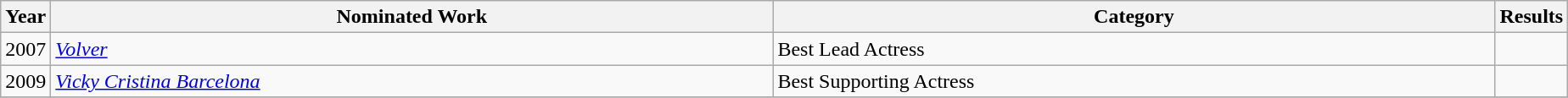<table class="wikitable">
<tr>
<th scope="col" style="width":1em;">Year</th>
<th scope="col" style="width:35em;">Nominated Work</th>
<th scope="col" style="width:35em;">Category</th>
<th scope="col" style="width:1em;">Results</th>
</tr>
<tr>
<td>2007</td>
<td><em><a href='#'>Volver</a></em></td>
<td>Best Lead Actress</td>
<td></td>
</tr>
<tr>
<td>2009</td>
<td><em><a href='#'>Vicky Cristina Barcelona</a></em></td>
<td>Best Supporting Actress</td>
<td></td>
</tr>
<tr>
</tr>
</table>
